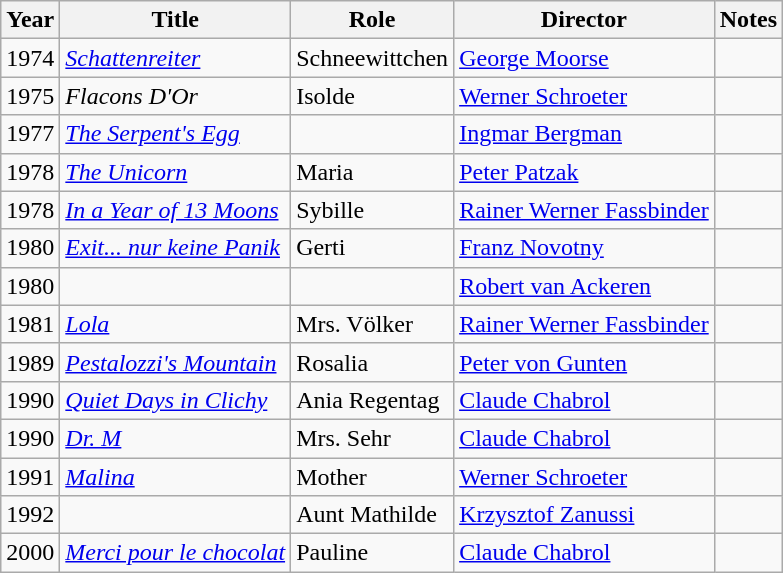<table class="wikitable sortable">
<tr>
<th>Year</th>
<th>Title</th>
<th>Role</th>
<th>Director</th>
<th class = "unsortable">Notes</th>
</tr>
<tr>
<td>1974</td>
<td><em><a href='#'>Schattenreiter</a></em></td>
<td>Schneewittchen</td>
<td><a href='#'>George Moorse</a></td>
<td></td>
</tr>
<tr>
<td>1975</td>
<td><em>Flacons D'Or</em></td>
<td>Isolde</td>
<td><a href='#'>Werner Schroeter</a></td>
<td></td>
</tr>
<tr>
<td>1977</td>
<td><em><a href='#'>The Serpent's Egg</a></em></td>
<td></td>
<td><a href='#'>Ingmar Bergman</a></td>
<td></td>
</tr>
<tr>
<td>1978</td>
<td><em><a href='#'>The Unicorn</a></em></td>
<td>Maria</td>
<td><a href='#'>Peter Patzak</a></td>
<td></td>
</tr>
<tr>
<td>1978</td>
<td><em><a href='#'>In a Year of 13 Moons</a></em></td>
<td>Sybille</td>
<td><a href='#'>Rainer Werner Fassbinder</a></td>
<td></td>
</tr>
<tr>
<td>1980</td>
<td><em><a href='#'>Exit... nur keine Panik</a></em></td>
<td>Gerti</td>
<td><a href='#'>Franz Novotny</a></td>
<td></td>
</tr>
<tr>
<td>1980</td>
<td><em></em></td>
<td></td>
<td><a href='#'>Robert van Ackeren</a></td>
<td></td>
</tr>
<tr>
<td>1981</td>
<td><em><a href='#'>Lola</a></em></td>
<td>Mrs. Völker</td>
<td><a href='#'>Rainer Werner Fassbinder</a></td>
<td></td>
</tr>
<tr>
<td>1989</td>
<td><em><a href='#'>Pestalozzi's Mountain</a></em></td>
<td>Rosalia</td>
<td><a href='#'>Peter von Gunten</a></td>
<td></td>
</tr>
<tr>
<td>1990</td>
<td><em><a href='#'>Quiet Days in Clichy</a></em></td>
<td>Ania Regentag</td>
<td><a href='#'>Claude Chabrol</a></td>
<td></td>
</tr>
<tr>
<td>1990</td>
<td><em><a href='#'>Dr. M</a></em></td>
<td>Mrs. Sehr</td>
<td><a href='#'>Claude Chabrol</a></td>
<td></td>
</tr>
<tr>
<td>1991</td>
<td><em><a href='#'>Malina</a></em></td>
<td>Mother</td>
<td><a href='#'>Werner Schroeter</a></td>
<td></td>
</tr>
<tr>
<td>1992</td>
<td><em></em></td>
<td>Aunt Mathilde</td>
<td><a href='#'>Krzysztof Zanussi</a></td>
<td></td>
</tr>
<tr>
<td>2000</td>
<td><em><a href='#'>Merci pour le chocolat</a></em></td>
<td>Pauline</td>
<td><a href='#'>Claude Chabrol</a></td>
<td></td>
</tr>
</table>
